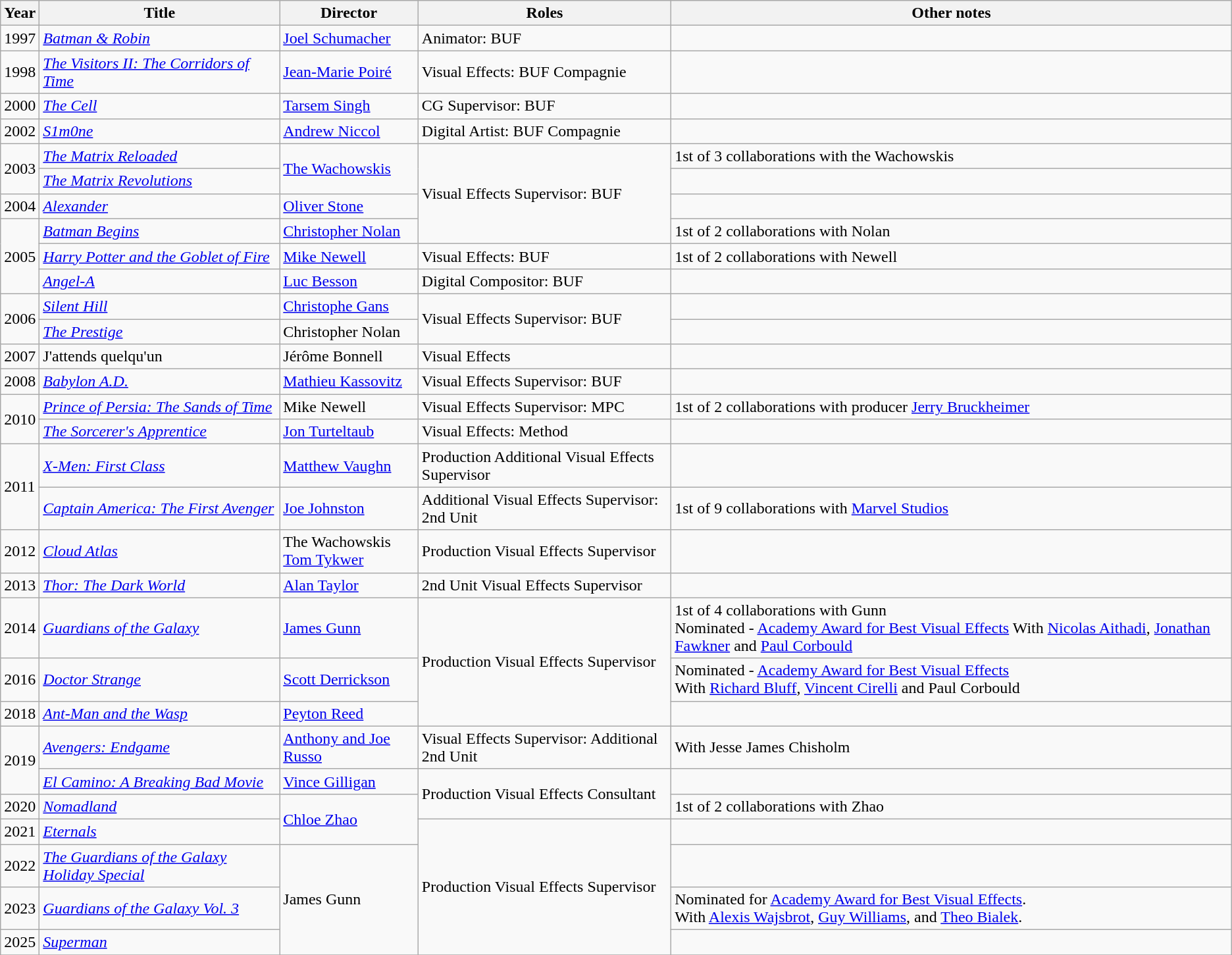<table class="wikitable">
<tr>
<th>Year</th>
<th>Title</th>
<th>Director</th>
<th>Roles</th>
<th>Other notes</th>
</tr>
<tr>
<td>1997</td>
<td><em><a href='#'>Batman & Robin</a></em></td>
<td><a href='#'>Joel Schumacher</a></td>
<td>Animator: BUF</td>
<td></td>
</tr>
<tr>
<td>1998</td>
<td><em><a href='#'>The Visitors II: The Corridors of Time</a></em></td>
<td><a href='#'>Jean-Marie Poiré</a></td>
<td>Visual Effects: BUF Compagnie</td>
<td></td>
</tr>
<tr>
<td>2000</td>
<td><em><a href='#'>The Cell</a></em></td>
<td><a href='#'>Tarsem Singh</a></td>
<td>CG Supervisor: BUF</td>
<td></td>
</tr>
<tr>
<td>2002</td>
<td><em><a href='#'>S1m0ne</a></em></td>
<td><a href='#'>Andrew Niccol</a></td>
<td>Digital Artist: BUF Compagnie</td>
<td></td>
</tr>
<tr>
<td rowspan="2">2003</td>
<td><em><a href='#'>The Matrix Reloaded</a></em></td>
<td rowspan="2"><a href='#'>The Wachowskis</a></td>
<td rowspan="4">Visual Effects Supervisor: BUF</td>
<td>1st of 3 collaborations with the Wachowskis</td>
</tr>
<tr>
<td><em><a href='#'>The Matrix Revolutions</a></em></td>
<td></td>
</tr>
<tr>
<td>2004</td>
<td><em><a href='#'>Alexander</a></em></td>
<td><a href='#'>Oliver Stone</a></td>
<td></td>
</tr>
<tr>
<td rowspan="3">2005</td>
<td><em><a href='#'>Batman Begins</a></em></td>
<td><a href='#'>Christopher Nolan</a></td>
<td>1st of 2 collaborations with Nolan</td>
</tr>
<tr>
<td><em><a href='#'>Harry Potter and the Goblet of Fire</a></em></td>
<td><a href='#'>Mike Newell</a></td>
<td>Visual Effects: BUF</td>
<td>1st of 2 collaborations with Newell</td>
</tr>
<tr>
<td><em><a href='#'>Angel-A</a></em></td>
<td><a href='#'>Luc Besson</a></td>
<td>Digital Compositor: BUF</td>
<td></td>
</tr>
<tr>
<td rowspan="2">2006</td>
<td><em><a href='#'>Silent Hill</a></em></td>
<td><a href='#'>Christophe Gans</a></td>
<td rowspan="2">Visual Effects Supervisor: BUF</td>
<td></td>
</tr>
<tr>
<td><em><a href='#'>The Prestige</a></em></td>
<td>Christopher Nolan</td>
<td></td>
</tr>
<tr>
<td>2007</td>
<td>J'attends quelqu'un</td>
<td>Jérôme Bonnell</td>
<td>Visual Effects</td>
<td></td>
</tr>
<tr>
<td>2008</td>
<td><em><a href='#'>Babylon A.D.</a></em></td>
<td><a href='#'>Mathieu Kassovitz</a></td>
<td>Visual Effects Supervisor: BUF</td>
<td></td>
</tr>
<tr>
<td rowspan="2">2010</td>
<td><em><a href='#'>Prince of Persia: The Sands of Time</a></em></td>
<td>Mike Newell</td>
<td>Visual Effects Supervisor: MPC</td>
<td>1st of 2 collaborations with producer <a href='#'>Jerry Bruckheimer</a></td>
</tr>
<tr>
<td><em><a href='#'>The Sorcerer's Apprentice</a></em></td>
<td><a href='#'>Jon Turteltaub</a></td>
<td>Visual Effects: Method</td>
<td></td>
</tr>
<tr>
<td rowspan="2">2011</td>
<td><em><a href='#'>X-Men: First Class</a></em></td>
<td><a href='#'>Matthew Vaughn</a></td>
<td>Production Additional Visual Effects Supervisor</td>
<td></td>
</tr>
<tr>
<td><em><a href='#'>Captain America: The First Avenger</a></em></td>
<td><a href='#'>Joe Johnston</a></td>
<td>Additional Visual Effects Supervisor: 2nd Unit</td>
<td>1st of 9 collaborations with <a href='#'>Marvel Studios</a></td>
</tr>
<tr>
<td>2012</td>
<td><em><a href='#'>Cloud Atlas</a></em></td>
<td>The Wachowskis<br><a href='#'>Tom Tykwer</a></td>
<td>Production Visual Effects Supervisor</td>
<td></td>
</tr>
<tr>
<td>2013</td>
<td><em><a href='#'>Thor: The Dark World</a></em></td>
<td><a href='#'>Alan Taylor</a></td>
<td>2nd Unit Visual Effects Supervisor</td>
<td></td>
</tr>
<tr>
<td>2014</td>
<td><em><a href='#'>Guardians of the Galaxy</a></em></td>
<td><a href='#'>James Gunn</a></td>
<td rowspan="3">Production Visual Effects Supervisor</td>
<td>1st of 4 collaborations with Gunn<br>Nominated - <a href='#'>Academy Award for Best Visual Effects</a>
With <a href='#'>Nicolas Aithadi</a>, <a href='#'>Jonathan Fawkner</a> and <a href='#'>Paul Corbould</a></td>
</tr>
<tr>
<td>2016</td>
<td><em><a href='#'>Doctor Strange</a></em></td>
<td><a href='#'>Scott Derrickson</a></td>
<td>Nominated - <a href='#'>Academy Award for Best Visual Effects</a><br>With <a href='#'>Richard Bluff</a>, <a href='#'>Vincent Cirelli</a> and Paul Corbould</td>
</tr>
<tr>
<td>2018</td>
<td><em><a href='#'>Ant-Man and the Wasp</a></em></td>
<td><a href='#'>Peyton Reed</a></td>
<td></td>
</tr>
<tr>
<td rowspan="2">2019</td>
<td><em><a href='#'>Avengers: Endgame</a></em></td>
<td><a href='#'>Anthony and Joe Russo</a></td>
<td>Visual Effects Supervisor: Additional 2nd Unit</td>
<td>With Jesse James Chisholm</td>
</tr>
<tr>
<td><em><a href='#'>El Camino: A Breaking Bad Movie</a></em></td>
<td><a href='#'>Vince Gilligan</a></td>
<td rowspan="2">Production Visual Effects Consultant</td>
<td></td>
</tr>
<tr>
<td>2020</td>
<td><em><a href='#'>Nomadland</a></em></td>
<td rowspan="2"><a href='#'>Chloe Zhao</a></td>
<td>1st of 2 collaborations with Zhao</td>
</tr>
<tr>
<td>2021</td>
<td><em><a href='#'>Eternals</a></em></td>
<td rowspan="4">Production Visual Effects Supervisor</td>
<td></td>
</tr>
<tr>
<td>2022</td>
<td><em><a href='#'>The Guardians of the Galaxy Holiday Special</a></em></td>
<td rowspan="3">James Gunn</td>
<td></td>
</tr>
<tr>
<td>2023</td>
<td><em><a href='#'>Guardians of the Galaxy Vol. 3</a></em></td>
<td rowspan="1">Nominated for <a href='#'>Academy Award for Best Visual Effects</a>.<br>With <a href='#'>Alexis Wajsbrot</a>, <a href='#'>Guy Williams</a>, and <a href='#'>Theo Bialek</a>.</td>
</tr>
<tr>
<td>2025</td>
<td><em><a href='#'>Superman</a></em></td>
<td rowspan="1"></td>
</tr>
<tr>
</tr>
</table>
